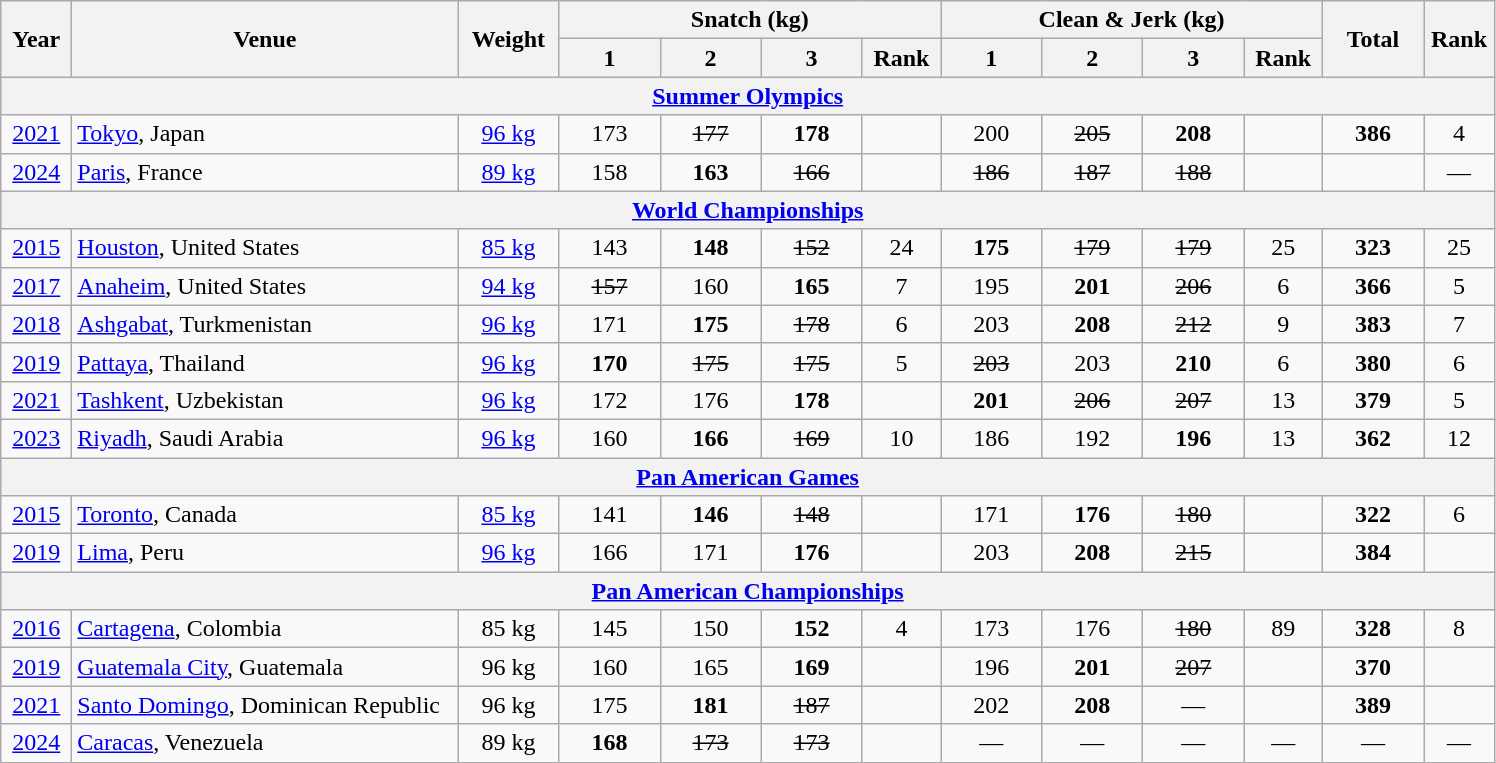<table class="wikitable" style="text-align:center;">
<tr>
<th rowspan="2" width="40">Year</th>
<th rowspan="2" width="250">Venue</th>
<th rowspan="2" width="60">Weight</th>
<th colspan="4">Snatch (kg)</th>
<th colspan="4">Clean & Jerk (kg)</th>
<th rowspan="2" width="60">Total</th>
<th rowspan="2" width="40">Rank</th>
</tr>
<tr>
<th width="60">1</th>
<th width="60">2</th>
<th width="60">3</th>
<th width="45">Rank</th>
<th width="60">1</th>
<th width="60">2</th>
<th width="60">3</th>
<th width="45">Rank</th>
</tr>
<tr>
<th colspan="13"><a href='#'>Summer Olympics</a></th>
</tr>
<tr>
<td><a href='#'>2021</a></td>
<td align="left"><a href='#'>Tokyo</a>, Japan</td>
<td><a href='#'>96 kg</a></td>
<td>173</td>
<td><s>177</s></td>
<td><strong>178</strong></td>
<td></td>
<td>200</td>
<td><s>205</s></td>
<td><strong>208</strong></td>
<td></td>
<td><strong>386</strong></td>
<td>4</td>
</tr>
<tr>
<td><a href='#'>2024</a></td>
<td align="left"><a href='#'>Paris</a>, France</td>
<td><a href='#'>89 kg</a></td>
<td>158</td>
<td><strong>163</strong></td>
<td><s>166</s></td>
<td></td>
<td><s>186</s></td>
<td><s>187</s></td>
<td><s>188</s></td>
<td></td>
<td></td>
<td>—</td>
</tr>
<tr>
<th colspan="13"><a href='#'>World Championships</a></th>
</tr>
<tr>
<td><a href='#'>2015</a></td>
<td align="left"><a href='#'>Houston</a>, United States</td>
<td><a href='#'>85 kg</a></td>
<td>143</td>
<td><strong>148</strong></td>
<td><s>152 </s></td>
<td>24</td>
<td><strong>175</strong></td>
<td><s>179 </s></td>
<td><s>179 </s></td>
<td>25</td>
<td><strong>323</strong></td>
<td>25</td>
</tr>
<tr>
<td><a href='#'>2017</a></td>
<td align="left"><a href='#'>Anaheim</a>, United States</td>
<td><a href='#'>94 kg</a></td>
<td><s>157</s></td>
<td>160</td>
<td><strong>165</strong></td>
<td>7</td>
<td>195</td>
<td><strong>201</strong></td>
<td><s>206</s></td>
<td>6</td>
<td><strong>366</strong></td>
<td>5</td>
</tr>
<tr>
<td><a href='#'>2018</a></td>
<td align="left"><a href='#'>Ashgabat</a>, Turkmenistan</td>
<td><a href='#'>96 kg</a></td>
<td>171</td>
<td><strong>175</strong></td>
<td><s>178 </s></td>
<td>6</td>
<td>203</td>
<td><strong>208</strong></td>
<td><s>212 </s></td>
<td>9</td>
<td><strong>383</strong></td>
<td>7</td>
</tr>
<tr>
<td><a href='#'>2019</a></td>
<td align="left"><a href='#'>Pattaya</a>, Thailand</td>
<td><a href='#'>96 kg</a></td>
<td><strong>170</strong></td>
<td><s>175</s></td>
<td><s>175</s></td>
<td>5</td>
<td><s>203</s></td>
<td>203</td>
<td><strong>210</strong></td>
<td>6</td>
<td><strong>380</strong></td>
<td>6</td>
</tr>
<tr>
<td><a href='#'>2021</a></td>
<td align="left"><a href='#'>Tashkent</a>, Uzbekistan</td>
<td><a href='#'>96 kg</a></td>
<td>172</td>
<td>176</td>
<td><strong>178</strong></td>
<td></td>
<td><strong>201</strong></td>
<td><s>206</s></td>
<td><s>207</s></td>
<td>13</td>
<td><strong>379</strong></td>
<td>5</td>
</tr>
<tr>
<td><a href='#'>2023</a></td>
<td align="left"><a href='#'>Riyadh</a>, Saudi Arabia</td>
<td><a href='#'>96 kg</a></td>
<td>160</td>
<td><strong>166</strong></td>
<td><s>169</s></td>
<td>10</td>
<td>186</td>
<td>192</td>
<td><strong>196</strong></td>
<td>13</td>
<td><strong>362</strong></td>
<td>12</td>
</tr>
<tr>
<th colspan="13"><a href='#'>Pan American Games</a></th>
</tr>
<tr>
<td><a href='#'>2015</a></td>
<td align="left"><a href='#'>Toronto</a>, Canada</td>
<td><a href='#'>85 kg</a></td>
<td>141</td>
<td><strong>146</strong></td>
<td><s>148</s></td>
<td></td>
<td>171</td>
<td><strong>176</strong></td>
<td><s>180</s></td>
<td></td>
<td><strong>322</strong></td>
<td>6</td>
</tr>
<tr>
<td><a href='#'>2019</a></td>
<td align="left"><a href='#'>Lima</a>, Peru</td>
<td><a href='#'>96 kg</a></td>
<td>166</td>
<td>171</td>
<td><strong>176</strong></td>
<td></td>
<td>203</td>
<td><strong>208</strong></td>
<td><s>215</s></td>
<td></td>
<td><strong>384</strong></td>
<td></td>
</tr>
<tr>
<th colspan="13"><a href='#'>Pan American Championships</a></th>
</tr>
<tr>
<td><a href='#'>2016</a></td>
<td align="left"><a href='#'>Cartagena</a>, Colombia</td>
<td>85 kg</td>
<td>145</td>
<td>150</td>
<td><strong>152</strong></td>
<td>4</td>
<td>173</td>
<td>176</td>
<td><s>180</s></td>
<td>89</td>
<td><strong>328</strong></td>
<td>8</td>
</tr>
<tr>
<td><a href='#'>2019</a></td>
<td align="left"><a href='#'>Guatemala City</a>, Guatemala</td>
<td>96 kg</td>
<td>160</td>
<td>165</td>
<td><strong>169</strong></td>
<td></td>
<td>196</td>
<td><strong>201</strong></td>
<td><s>207</s></td>
<td></td>
<td><strong>370</strong></td>
<td></td>
</tr>
<tr>
<td><a href='#'>2021</a></td>
<td align="left"><a href='#'>Santo Domingo</a>, Dominican Republic</td>
<td>96 kg</td>
<td>175</td>
<td><strong>181</strong></td>
<td><s>187</s></td>
<td></td>
<td>202</td>
<td><strong>208</strong></td>
<td>—</td>
<td></td>
<td><strong>389</strong></td>
<td></td>
</tr>
<tr>
<td><a href='#'>2024</a></td>
<td align="left"><a href='#'>Caracas</a>, Venezuela</td>
<td>89 kg</td>
<td><strong>168</strong></td>
<td><s>173</s></td>
<td><s>173</s></td>
<td></td>
<td>—</td>
<td>—</td>
<td>—</td>
<td>—</td>
<td>—</td>
<td>—</td>
</tr>
</table>
